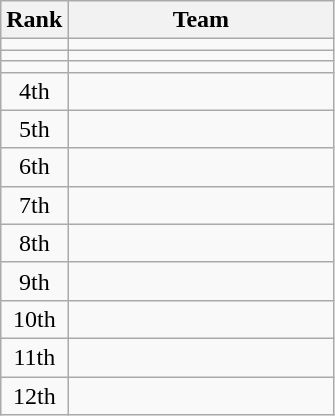<table class=wikitable style="text-align:center;">
<tr>
<th>Rank</th>
<th width=170>Team</th>
</tr>
<tr>
<td></td>
<td align=left></td>
</tr>
<tr>
<td></td>
<td align=left></td>
</tr>
<tr>
<td></td>
<td align=left></td>
</tr>
<tr>
<td>4th</td>
<td align=left></td>
</tr>
<tr>
<td>5th</td>
<td align=left></td>
</tr>
<tr>
<td>6th</td>
<td align=left></td>
</tr>
<tr>
<td>7th</td>
<td align=left></td>
</tr>
<tr>
<td>8th</td>
<td align=left></td>
</tr>
<tr>
<td>9th</td>
<td align=left></td>
</tr>
<tr>
<td>10th</td>
<td align=left></td>
</tr>
<tr>
<td>11th</td>
<td align=left></td>
</tr>
<tr>
<td>12th</td>
<td align=left></td>
</tr>
</table>
